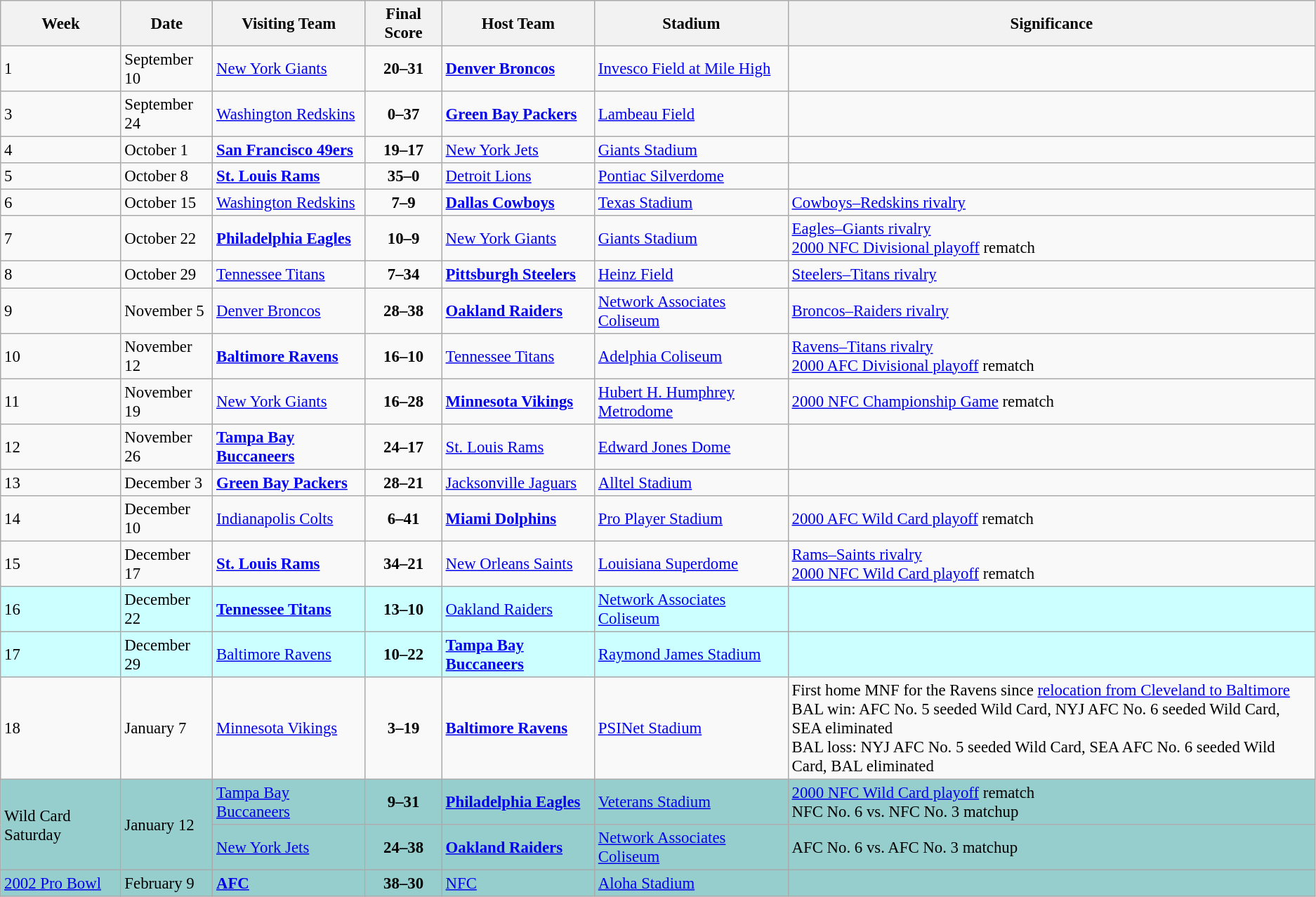<table class="wikitable" style="font-size: 95%;">
<tr>
<th>Week</th>
<th>Date</th>
<th>Visiting Team</th>
<th>Final Score</th>
<th>Host Team</th>
<th>Stadium</th>
<th>Significance</th>
</tr>
<tr>
<td>1</td>
<td>September 10</td>
<td><a href='#'>New York Giants</a></td>
<td align="center"><strong>20–31</strong></td>
<td><strong><a href='#'>Denver Broncos</a></strong></td>
<td><a href='#'>Invesco Field at Mile High</a></td>
<td></td>
</tr>
<tr>
<td>3</td>
<td>September 24</td>
<td><a href='#'>Washington Redskins</a></td>
<td align="center"><strong>0–37</strong></td>
<td><strong><a href='#'>Green Bay Packers</a></strong></td>
<td><a href='#'>Lambeau Field</a></td>
<td></td>
</tr>
<tr>
<td>4</td>
<td>October 1</td>
<td><strong><a href='#'>San Francisco 49ers</a></strong></td>
<td align="center"><strong>19–17</strong></td>
<td><a href='#'>New York Jets</a></td>
<td><a href='#'>Giants Stadium</a></td>
<td></td>
</tr>
<tr>
<td>5</td>
<td>October 8</td>
<td><strong><a href='#'>St. Louis Rams</a></strong></td>
<td align="center"><strong>35–0</strong></td>
<td><a href='#'>Detroit Lions</a></td>
<td><a href='#'>Pontiac Silverdome</a></td>
<td></td>
</tr>
<tr>
<td>6</td>
<td>October 15</td>
<td><a href='#'>Washington Redskins</a></td>
<td align="center"><strong>7–9</strong></td>
<td><strong><a href='#'>Dallas Cowboys</a></strong></td>
<td><a href='#'>Texas Stadium</a></td>
<td><a href='#'>Cowboys–Redskins rivalry</a></td>
</tr>
<tr>
<td>7</td>
<td>October 22</td>
<td><strong><a href='#'>Philadelphia Eagles</a></strong></td>
<td align="center"><strong>10–9</strong></td>
<td><a href='#'>New York Giants</a></td>
<td><a href='#'>Giants Stadium</a></td>
<td><a href='#'>Eagles–Giants rivalry</a><br><a href='#'>2000 NFC Divisional playoff</a> rematch</td>
</tr>
<tr>
<td>8</td>
<td>October 29</td>
<td><a href='#'>Tennessee Titans</a></td>
<td align="center"><strong>7–34</strong></td>
<td><strong><a href='#'>Pittsburgh Steelers</a></strong></td>
<td><a href='#'>Heinz Field</a></td>
<td><a href='#'>Steelers–Titans rivalry</a></td>
</tr>
<tr>
<td>9</td>
<td>November 5</td>
<td><a href='#'>Denver Broncos</a></td>
<td align="center"><strong>28–38</strong></td>
<td><strong><a href='#'>Oakland Raiders</a></strong></td>
<td><a href='#'>Network Associates Coliseum</a></td>
<td><a href='#'>Broncos–Raiders rivalry</a></td>
</tr>
<tr>
<td>10</td>
<td>November 12</td>
<td><strong><a href='#'>Baltimore Ravens</a></strong></td>
<td align="center"><strong>16–10</strong></td>
<td><a href='#'>Tennessee Titans</a></td>
<td><a href='#'>Adelphia Coliseum</a></td>
<td><a href='#'>Ravens–Titans rivalry</a><br><a href='#'>2000 AFC Divisional playoff</a> rematch</td>
</tr>
<tr>
<td>11</td>
<td>November 19</td>
<td><a href='#'>New York Giants</a></td>
<td align="center"><strong>16–28</strong></td>
<td><strong><a href='#'>Minnesota Vikings</a></strong></td>
<td><a href='#'>Hubert H. Humphrey Metrodome</a></td>
<td><a href='#'>2000 NFC Championship Game</a> rematch</td>
</tr>
<tr>
<td>12</td>
<td>November 26</td>
<td><strong><a href='#'>Tampa Bay Buccaneers</a></strong></td>
<td align="center"><strong>24–17</strong></td>
<td><a href='#'>St. Louis Rams</a></td>
<td><a href='#'>Edward Jones Dome</a></td>
<td></td>
</tr>
<tr>
<td>13</td>
<td>December 3</td>
<td><strong><a href='#'>Green Bay Packers</a></strong></td>
<td align="center"><strong>28–21</strong></td>
<td><a href='#'>Jacksonville Jaguars</a></td>
<td><a href='#'>Alltel Stadium</a></td>
<td></td>
</tr>
<tr>
<td>14</td>
<td>December 10</td>
<td><a href='#'>Indianapolis Colts</a></td>
<td align="center"><strong>6–41</strong></td>
<td><strong><a href='#'>Miami Dolphins</a></strong></td>
<td><a href='#'>Pro Player Stadium</a></td>
<td><a href='#'>2000 AFC Wild Card playoff</a> rematch</td>
</tr>
<tr>
<td>15</td>
<td>December 17</td>
<td><strong><a href='#'>St. Louis Rams</a></strong></td>
<td align="center"><strong>34–21</strong></td>
<td><a href='#'>New Orleans Saints</a></td>
<td><a href='#'>Louisiana Superdome</a></td>
<td><a href='#'>Rams–Saints rivalry</a><br><a href='#'>2000 NFC Wild Card playoff</a> rematch</td>
</tr>
<tr bgcolor="#CCFFFF">
<td>16</td>
<td>December 22</td>
<td><strong><a href='#'>Tennessee Titans</a></strong></td>
<td align="center"><strong>13–10</strong></td>
<td><a href='#'>Oakland Raiders</a></td>
<td><a href='#'>Network Associates Coliseum</a></td>
<td></td>
</tr>
<tr bgcolor="#CCFFFF">
<td>17</td>
<td>December 29</td>
<td><a href='#'>Baltimore Ravens</a></td>
<td align="center"><strong>10–22</strong></td>
<td><strong><a href='#'>Tampa Bay Buccaneers</a></strong></td>
<td><a href='#'>Raymond James Stadium</a></td>
<td></td>
</tr>
<tr>
<td>18</td>
<td>January 7</td>
<td><a href='#'>Minnesota Vikings</a></td>
<td align="center"><strong>3–19</strong></td>
<td><strong><a href='#'>Baltimore Ravens</a></strong></td>
<td><a href='#'>PSINet Stadium</a></td>
<td>First home MNF for the Ravens since <a href='#'>relocation from Cleveland to Baltimore</a><br>BAL win: AFC No. 5 seeded Wild Card, NYJ AFC No. 6 seeded Wild Card, SEA eliminated<br>BAL loss: NYJ AFC No. 5 seeded Wild Card, SEA AFC No. 6 seeded Wild Card, BAL eliminated</td>
</tr>
<tr bgcolor="#96CDCD">
<td rowspan="2">Wild Card Saturday</td>
<td rowspan="2">January 12</td>
<td><a href='#'>Tampa Bay Buccaneers</a></td>
<td align="center"><strong>9–31</strong></td>
<td><strong><a href='#'>Philadelphia Eagles</a></strong></td>
<td><a href='#'>Veterans Stadium</a></td>
<td><a href='#'>2000 NFC Wild Card playoff</a> rematch<br>NFC No. 6 vs. NFC No. 3 matchup</td>
</tr>
<tr bgcolor="#96CDCD">
<td><a href='#'>New York Jets</a></td>
<td align="center"><strong>24–38</strong></td>
<td><strong><a href='#'>Oakland Raiders</a></strong></td>
<td><a href='#'>Network Associates Coliseum</a></td>
<td>AFC No. 6 vs. AFC No. 3 matchup</td>
</tr>
<tr bgcolor="#96CDCD">
<td><a href='#'>2002 Pro Bowl</a></td>
<td>February 9</td>
<td><strong><a href='#'>AFC</a></strong></td>
<td align="center"><strong>38–30</strong></td>
<td><a href='#'>NFC</a></td>
<td><a href='#'>Aloha Stadium</a></td>
<td></td>
</tr>
</table>
